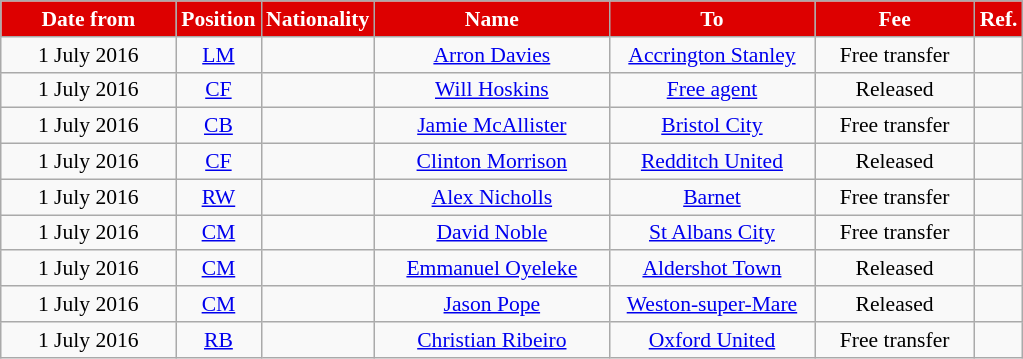<table class="wikitable"  style="text-align:center; font-size:90%; ">
<tr>
<th style="background:#DD0000; color:#FFFFFF; width:110px;">Date from</th>
<th style="background:#DD0000; color:#FFFFFF; width:50px;">Position</th>
<th style="background:#DD0000; color:#FFFFFF; width:50px;">Nationality</th>
<th style="background:#DD0000; color:#FFFFFF; width:150px;">Name</th>
<th style="background:#DD0000; color:#FFFFFF; width:130px;">To</th>
<th style="background:#DD0000; color:#FFFFFF; width:100px;">Fee</th>
<th style="background:#DD0000; color:#FFFFFF; width:25px;">Ref.</th>
</tr>
<tr>
<td>1 July 2016</td>
<td><a href='#'>LM</a></td>
<td></td>
<td><a href='#'>Arron Davies</a></td>
<td><a href='#'>Accrington Stanley</a></td>
<td>Free transfer</td>
<td></td>
</tr>
<tr>
<td>1 July 2016</td>
<td><a href='#'>CF</a></td>
<td></td>
<td><a href='#'>Will Hoskins</a></td>
<td><a href='#'>Free agent</a></td>
<td>Released</td>
<td></td>
</tr>
<tr>
<td>1 July 2016</td>
<td><a href='#'>CB</a></td>
<td></td>
<td><a href='#'>Jamie McAllister</a></td>
<td><a href='#'>Bristol City</a></td>
<td>Free transfer</td>
<td></td>
</tr>
<tr>
<td>1 July 2016</td>
<td><a href='#'>CF</a></td>
<td></td>
<td><a href='#'>Clinton Morrison</a></td>
<td><a href='#'>Redditch United</a></td>
<td>Released</td>
<td></td>
</tr>
<tr>
<td>1 July 2016</td>
<td><a href='#'>RW</a></td>
<td></td>
<td><a href='#'>Alex Nicholls</a></td>
<td><a href='#'>Barnet</a></td>
<td>Free transfer</td>
<td></td>
</tr>
<tr>
<td>1 July 2016</td>
<td><a href='#'>CM</a></td>
<td></td>
<td><a href='#'>David Noble</a></td>
<td><a href='#'>St Albans City</a></td>
<td>Free transfer</td>
<td></td>
</tr>
<tr>
<td>1 July 2016</td>
<td><a href='#'>CM</a></td>
<td></td>
<td><a href='#'>Emmanuel Oyeleke</a></td>
<td><a href='#'>Aldershot Town</a></td>
<td>Released</td>
<td></td>
</tr>
<tr>
<td>1 July 2016</td>
<td><a href='#'>CM</a></td>
<td></td>
<td><a href='#'>Jason Pope</a></td>
<td><a href='#'>Weston-super-Mare</a></td>
<td>Released</td>
<td></td>
</tr>
<tr>
<td>1 July 2016</td>
<td><a href='#'>RB</a></td>
<td></td>
<td><a href='#'>Christian Ribeiro</a></td>
<td><a href='#'>Oxford United</a></td>
<td>Free transfer</td>
<td></td>
</tr>
</table>
